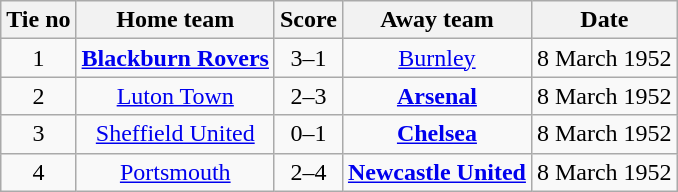<table class="wikitable" style="text-align: center">
<tr>
<th>Tie no</th>
<th>Home team</th>
<th>Score</th>
<th>Away team</th>
<th>Date</th>
</tr>
<tr>
<td>1</td>
<td><strong><a href='#'>Blackburn Rovers</a></strong></td>
<td>3–1</td>
<td><a href='#'>Burnley</a></td>
<td>8 March 1952</td>
</tr>
<tr>
<td>2</td>
<td><a href='#'>Luton Town</a></td>
<td>2–3</td>
<td><strong><a href='#'>Arsenal</a></strong></td>
<td>8 March 1952</td>
</tr>
<tr>
<td>3</td>
<td><a href='#'>Sheffield United</a></td>
<td>0–1</td>
<td><strong><a href='#'>Chelsea</a></strong></td>
<td>8 March 1952</td>
</tr>
<tr>
<td>4</td>
<td><a href='#'>Portsmouth</a></td>
<td>2–4</td>
<td><strong><a href='#'>Newcastle United</a></strong></td>
<td>8 March 1952</td>
</tr>
</table>
